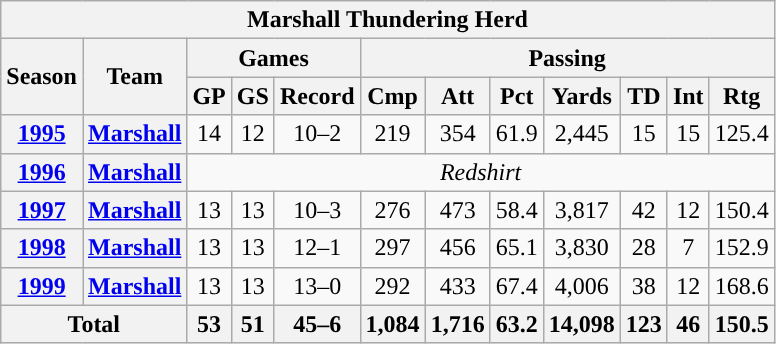<table class="wikitable" style="text-align:center;">
<tr>
<th colspan="14">Marshall Thundering Herd</th>
</tr>
<tr>
<th rowspan="2">Season</th>
<th rowspan="2">Team</th>
<th colspan="3">Games</th>
<th colspan="7">Passing</th>
</tr>
<tr>
<th>GP</th>
<th>GS</th>
<th>Record</th>
<th>Cmp</th>
<th>Att</th>
<th>Pct</th>
<th>Yards</th>
<th>TD</th>
<th>Int</th>
<th>Rtg</th>
</tr>
<tr>
<th><a href='#'>1995</a></th>
<th><a href='#'>Marshall</a></th>
<td>14</td>
<td>12</td>
<td>10–2</td>
<td>219</td>
<td>354</td>
<td>61.9</td>
<td>2,445</td>
<td>15</td>
<td>15</td>
<td>125.4</td>
</tr>
<tr>
<th><a href='#'>1996</a></th>
<th><a href='#'>Marshall</a></th>
<td colspan="10"><em>Redshirt </em></td>
</tr>
<tr>
<th><a href='#'>1997</a></th>
<th><a href='#'>Marshall</a></th>
<td>13</td>
<td>13</td>
<td>10–3</td>
<td>276</td>
<td>473</td>
<td>58.4</td>
<td>3,817</td>
<td>42</td>
<td>12</td>
<td>150.4</td>
</tr>
<tr>
<th><a href='#'>1998</a></th>
<th><a href='#'>Marshall</a></th>
<td>13</td>
<td>13</td>
<td>12–1</td>
<td>297</td>
<td>456</td>
<td>65.1</td>
<td>3,830</td>
<td>28</td>
<td>7</td>
<td>152.9</td>
</tr>
<tr>
<th><a href='#'>1999</a></th>
<th><a href='#'>Marshall</a></th>
<td>13</td>
<td>13</td>
<td>13–0</td>
<td>292</td>
<td>433</td>
<td>67.4</td>
<td>4,006</td>
<td>38</td>
<td>12</td>
<td>168.6</td>
</tr>
<tr>
<th colspan="2">Total</th>
<th>53</th>
<th>51</th>
<th>45–6</th>
<th>1,084</th>
<th>1,716</th>
<th>63.2</th>
<th>14,098</th>
<th>123</th>
<th>46</th>
<th>150.5</th>
</tr>
</table>
